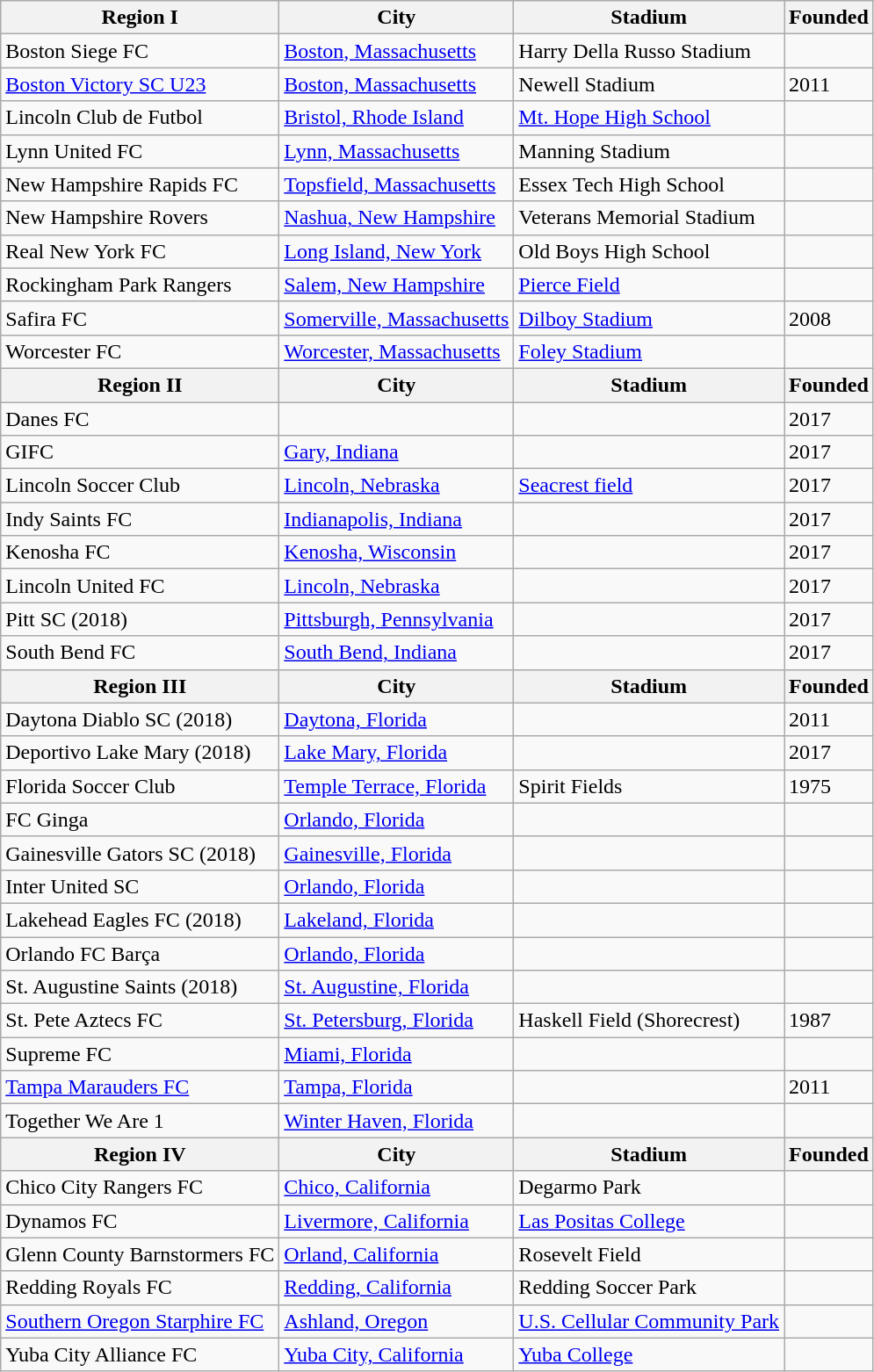<table class="wikitable">
<tr>
<th>Region I</th>
<th>City</th>
<th>Stadium</th>
<th>Founded</th>
</tr>
<tr>
<td>Boston Siege FC</td>
<td><a href='#'>Boston, Massachusetts</a></td>
<td>Harry Della Russo Stadium</td>
<td></td>
</tr>
<tr>
<td><a href='#'>Boston Victory SC U23</a></td>
<td><a href='#'>Boston, Massachusetts</a></td>
<td>Newell Stadium</td>
<td>2011</td>
</tr>
<tr>
<td>Lincoln Club de Futbol</td>
<td><a href='#'>Bristol, Rhode Island</a></td>
<td><a href='#'>Mt. Hope High School</a></td>
<td></td>
</tr>
<tr>
<td>Lynn United FC</td>
<td><a href='#'>Lynn, Massachusetts</a></td>
<td>Manning Stadium</td>
<td></td>
</tr>
<tr>
<td>New Hampshire Rapids FC</td>
<td><a href='#'>Topsfield, Massachusetts</a></td>
<td>Essex Tech High School</td>
<td></td>
</tr>
<tr>
<td>New Hampshire Rovers</td>
<td><a href='#'>Nashua, New Hampshire</a></td>
<td>Veterans Memorial Stadium</td>
<td></td>
</tr>
<tr>
<td>Real New York FC</td>
<td><a href='#'>Long Island, New York</a></td>
<td>Old Boys High School</td>
<td></td>
</tr>
<tr>
<td>Rockingham Park Rangers</td>
<td><a href='#'>Salem, New Hampshire</a></td>
<td><a href='#'>Pierce Field</a></td>
<td></td>
</tr>
<tr>
<td>Safira FC</td>
<td><a href='#'>Somerville, Massachusetts</a></td>
<td><a href='#'>Dilboy Stadium</a></td>
<td>2008</td>
</tr>
<tr>
<td>Worcester FC</td>
<td><a href='#'>Worcester, Massachusetts</a></td>
<td><a href='#'>Foley Stadium</a></td>
<td></td>
</tr>
<tr>
<th>Region II</th>
<th>City</th>
<th>Stadium</th>
<th>Founded</th>
</tr>
<tr>
<td>Danes FC</td>
<td></td>
<td></td>
<td>2017</td>
</tr>
<tr>
<td>GIFC</td>
<td><a href='#'>Gary, Indiana</a></td>
<td></td>
<td>2017</td>
</tr>
<tr>
<td>Lincoln Soccer Club</td>
<td><a href='#'>Lincoln, Nebraska</a></td>
<td><a href='#'>Seacrest field</a></td>
<td>2017</td>
</tr>
<tr>
<td>Indy Saints FC</td>
<td><a href='#'>Indianapolis, Indiana</a></td>
<td></td>
<td>2017</td>
</tr>
<tr>
<td>Kenosha FC</td>
<td><a href='#'>Kenosha, Wisconsin</a></td>
<td></td>
<td>2017</td>
</tr>
<tr>
<td>Lincoln United FC</td>
<td><a href='#'>Lincoln, Nebraska</a></td>
<td></td>
<td>2017</td>
</tr>
<tr>
<td>Pitt SC (2018)</td>
<td><a href='#'>Pittsburgh, Pennsylvania</a></td>
<td></td>
<td>2017</td>
</tr>
<tr>
<td>South Bend FC</td>
<td><a href='#'>South Bend, Indiana</a></td>
<td></td>
<td>2017</td>
</tr>
<tr>
<th>Region III</th>
<th>City</th>
<th>Stadium</th>
<th>Founded</th>
</tr>
<tr>
<td>Daytona Diablo SC (2018)</td>
<td><a href='#'>Daytona, Florida</a></td>
<td></td>
<td>2011</td>
</tr>
<tr>
<td>Deportivo Lake Mary (2018)</td>
<td><a href='#'>Lake Mary, Florida</a></td>
<td></td>
<td>2017</td>
</tr>
<tr>
<td>Florida Soccer Club</td>
<td><a href='#'>Temple Terrace, Florida</a></td>
<td>Spirit Fields</td>
<td>1975</td>
</tr>
<tr>
<td>FC Ginga</td>
<td><a href='#'>Orlando, Florida</a></td>
<td></td>
<td></td>
</tr>
<tr>
<td>Gainesville Gators SC (2018)</td>
<td><a href='#'>Gainesville, Florida</a></td>
<td></td>
<td></td>
</tr>
<tr>
<td>Inter United SC</td>
<td><a href='#'>Orlando, Florida</a></td>
<td></td>
<td></td>
</tr>
<tr>
<td>Lakehead Eagles FC (2018)</td>
<td><a href='#'>Lakeland, Florida</a></td>
<td></td>
<td></td>
</tr>
<tr>
<td>Orlando FC Barça</td>
<td><a href='#'>Orlando, Florida</a></td>
<td></td>
<td></td>
</tr>
<tr>
<td>St. Augustine Saints (2018)</td>
<td><a href='#'>St. Augustine, Florida</a></td>
<td></td>
<td></td>
</tr>
<tr>
<td>St. Pete Aztecs FC</td>
<td><a href='#'>St. Petersburg, Florida</a></td>
<td>Haskell Field (Shorecrest)</td>
<td>1987</td>
</tr>
<tr>
<td>Supreme FC</td>
<td><a href='#'>Miami, Florida</a></td>
<td></td>
<td></td>
</tr>
<tr>
<td><a href='#'>Tampa Marauders FC</a></td>
<td><a href='#'>Tampa, Florida</a></td>
<td></td>
<td>2011</td>
</tr>
<tr>
<td>Together We Are 1</td>
<td><a href='#'>Winter Haven, Florida</a></td>
<td></td>
<td></td>
</tr>
<tr>
<th>Region IV</th>
<th>City</th>
<th>Stadium</th>
<th>Founded</th>
</tr>
<tr>
<td>Chico City Rangers FC</td>
<td><a href='#'>Chico, California</a></td>
<td>Degarmo Park</td>
<td></td>
</tr>
<tr>
<td>Dynamos FC</td>
<td><a href='#'>Livermore, California</a></td>
<td><a href='#'>Las Positas College</a></td>
<td></td>
</tr>
<tr>
<td>Glenn County Barnstormers FC</td>
<td><a href='#'>Orland, California</a></td>
<td>Rosevelt Field</td>
<td></td>
</tr>
<tr>
<td>Redding Royals FC</td>
<td><a href='#'>Redding, California</a></td>
<td>Redding Soccer Park</td>
<td></td>
</tr>
<tr>
<td><a href='#'>Southern Oregon Starphire FC</a></td>
<td><a href='#'>Ashland, Oregon</a></td>
<td><a href='#'>U.S. Cellular Community Park</a></td>
<td></td>
</tr>
<tr>
<td>Yuba City Alliance FC</td>
<td><a href='#'>Yuba City, California</a></td>
<td><a href='#'>Yuba College</a></td>
<td></td>
</tr>
</table>
